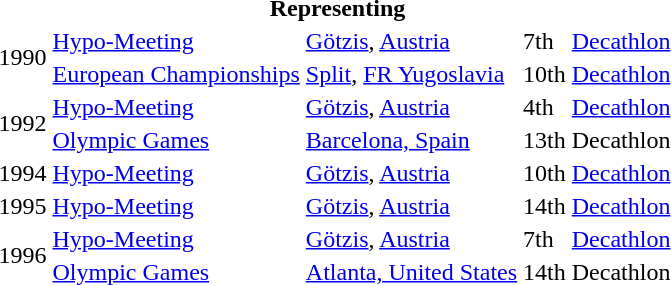<table>
<tr>
<th colspan="6">Representing </th>
</tr>
<tr>
<td rowspan=2>1990</td>
<td><a href='#'>Hypo-Meeting</a></td>
<td><a href='#'>Götzis</a>, <a href='#'>Austria</a></td>
<td>7th</td>
<td><a href='#'>Decathlon</a></td>
<td></td>
</tr>
<tr>
<td><a href='#'>European Championships</a></td>
<td><a href='#'>Split</a>, <a href='#'>FR Yugoslavia</a></td>
<td>10th</td>
<td><a href='#'>Decathlon</a></td>
<td></td>
</tr>
<tr>
<td rowspan=2>1992</td>
<td><a href='#'>Hypo-Meeting</a></td>
<td><a href='#'>Götzis</a>, <a href='#'>Austria</a></td>
<td>4th</td>
<td><a href='#'>Decathlon</a></td>
<td></td>
</tr>
<tr>
<td><a href='#'>Olympic Games</a></td>
<td><a href='#'>Barcelona, Spain</a></td>
<td>13th</td>
<td>Decathlon</td>
<td></td>
</tr>
<tr>
<td>1994</td>
<td><a href='#'>Hypo-Meeting</a></td>
<td><a href='#'>Götzis</a>, <a href='#'>Austria</a></td>
<td>10th</td>
<td><a href='#'>Decathlon</a></td>
<td></td>
</tr>
<tr>
<td>1995</td>
<td><a href='#'>Hypo-Meeting</a></td>
<td><a href='#'>Götzis</a>, <a href='#'>Austria</a></td>
<td>14th</td>
<td><a href='#'>Decathlon</a></td>
<td></td>
</tr>
<tr>
<td rowspan=2>1996</td>
<td><a href='#'>Hypo-Meeting</a></td>
<td><a href='#'>Götzis</a>, <a href='#'>Austria</a></td>
<td>7th</td>
<td><a href='#'>Decathlon</a></td>
<td></td>
</tr>
<tr>
<td><a href='#'>Olympic Games</a></td>
<td><a href='#'>Atlanta, United States</a></td>
<td>14th</td>
<td>Decathlon</td>
<td></td>
</tr>
</table>
